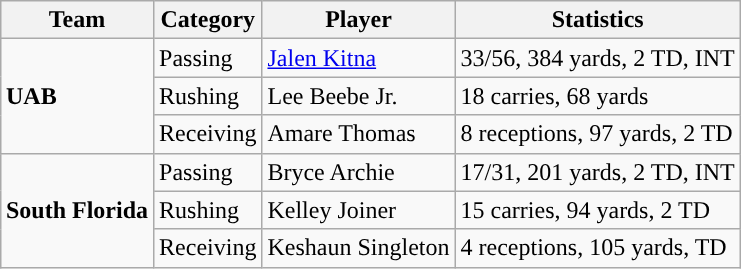<table class="wikitable" style="float: right;">
<tr>
<th>Team</th>
<th>Category</th>
<th>Player</th>
<th>Statistics</th>
</tr>
<tr>
<td rowspan=3><strong>UAB</strong></td>
<td>Passing</td>
<td><a href='#'>Jalen Kitna</a></td>
<td>33/56, 384 yards, 2 TD, INT</td>
</tr>
<tr>
<td>Rushing</td>
<td>Lee Beebe Jr.</td>
<td>18 carries, 68 yards</td>
</tr>
<tr>
<td>Receiving</td>
<td>Amare Thomas</td>
<td>8 receptions, 97 yards, 2 TD</td>
</tr>
<tr>
<td rowspan=3><strong>South Florida</strong></td>
<td>Passing</td>
<td>Bryce Archie</td>
<td>17/31, 201 yards, 2 TD, INT</td>
</tr>
<tr>
<td>Rushing</td>
<td>Kelley Joiner</td>
<td>15 carries, 94 yards, 2 TD</td>
</tr>
<tr>
<td>Receiving</td>
<td>Keshaun Singleton</td>
<td>4 receptions, 105 yards, TD</td>
</tr>
</table>
